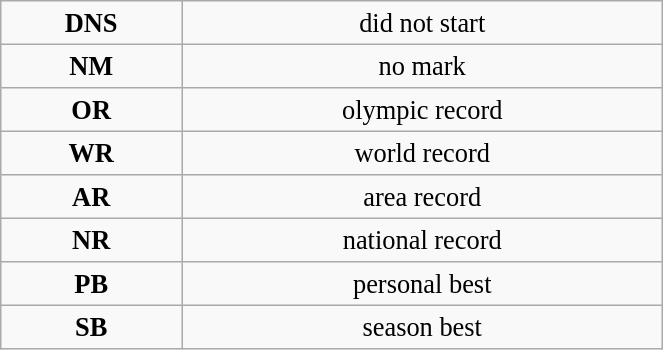<table class="wikitable" style=" text-align:center; font-size:110%;" width="35%">
<tr>
<td><strong>DNS</strong></td>
<td>did not start</td>
</tr>
<tr>
<td><strong>NM</strong></td>
<td>no mark</td>
</tr>
<tr>
<td><strong>OR</strong></td>
<td>olympic record</td>
</tr>
<tr>
<td><strong>WR</strong></td>
<td>world record</td>
</tr>
<tr>
<td><strong>AR</strong></td>
<td>area record</td>
</tr>
<tr>
<td><strong>NR</strong></td>
<td>national record</td>
</tr>
<tr>
<td><strong>PB</strong></td>
<td>personal best</td>
</tr>
<tr>
<td><strong>SB</strong></td>
<td>season best</td>
</tr>
</table>
